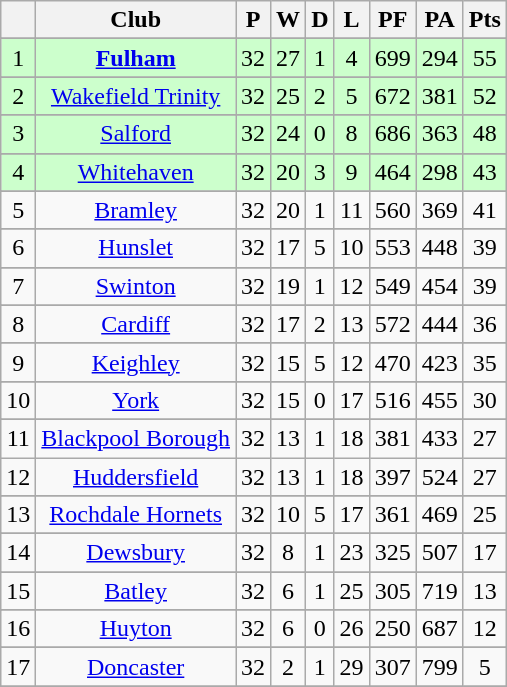<table class="wikitable" style="text-align:center;">
<tr>
<th></th>
<th><strong>Club</strong></th>
<th><strong>P</strong></th>
<th><strong>W</strong></th>
<th><strong>D</strong></th>
<th><strong>L</strong></th>
<th><strong>PF</strong></th>
<th><strong>PA</strong></th>
<th><strong>Pts</strong></th>
</tr>
<tr --->
</tr>
<tr align=center style="background:#ccffcc;color:">
<td>1</td>
<td><strong><a href='#'>Fulham</a></strong></td>
<td>32</td>
<td>27</td>
<td>1</td>
<td>4</td>
<td>699</td>
<td>294</td>
<td>55</td>
</tr>
<tr --->
</tr>
<tr align=center style="background:#ccffcc;color:">
<td>2</td>
<td><a href='#'>Wakefield Trinity</a></td>
<td>32</td>
<td>25</td>
<td>2</td>
<td>5</td>
<td>672</td>
<td>381</td>
<td>52</td>
</tr>
<tr --->
</tr>
<tr align=center style="background:#ccffcc;color:">
<td>3</td>
<td><a href='#'>Salford</a></td>
<td>32</td>
<td>24</td>
<td>0</td>
<td>8</td>
<td>686</td>
<td>363</td>
<td>48</td>
</tr>
<tr --->
</tr>
<tr align=center style="background:#ccffcc;color:">
<td>4</td>
<td><a href='#'>Whitehaven</a></td>
<td>32</td>
<td>20</td>
<td>3</td>
<td>9</td>
<td>464</td>
<td>298</td>
<td>43</td>
</tr>
<tr --->
</tr>
<tr align=center style="background:">
<td>5</td>
<td><a href='#'>Bramley</a></td>
<td>32</td>
<td>20</td>
<td>1</td>
<td>11</td>
<td>560</td>
<td>369</td>
<td>41</td>
</tr>
<tr --->
</tr>
<tr align=center style="background:">
<td>6</td>
<td><a href='#'>Hunslet</a></td>
<td>32</td>
<td>17</td>
<td>5</td>
<td>10</td>
<td>553</td>
<td>448</td>
<td>39</td>
</tr>
<tr --->
</tr>
<tr align=center style="background:">
<td>7</td>
<td><a href='#'>Swinton</a></td>
<td>32</td>
<td>19</td>
<td>1</td>
<td>12</td>
<td>549</td>
<td>454</td>
<td>39</td>
</tr>
<tr --->
</tr>
<tr align=center style="background:">
<td>8</td>
<td><a href='#'>Cardiff</a></td>
<td>32</td>
<td>17</td>
<td>2</td>
<td>13</td>
<td>572</td>
<td>444</td>
<td>36</td>
</tr>
<tr --->
</tr>
<tr align=center style="background:">
<td>9</td>
<td><a href='#'>Keighley</a></td>
<td>32</td>
<td>15</td>
<td>5</td>
<td>12</td>
<td>470</td>
<td>423</td>
<td>35</td>
</tr>
<tr --->
</tr>
<tr align=center style="background:">
<td>10</td>
<td><a href='#'>York</a></td>
<td>32</td>
<td>15</td>
<td>0</td>
<td>17</td>
<td>516</td>
<td>455</td>
<td>30</td>
</tr>
<tr --->
</tr>
<tr align=center style="background:">
<td>11</td>
<td><a href='#'>Blackpool Borough</a></td>
<td>32</td>
<td>13</td>
<td>1</td>
<td>18</td>
<td>381</td>
<td>433</td>
<td>27</td>
</tr>
<tr ---|- align=center style="background:">
<td>12</td>
<td><a href='#'>Huddersfield</a></td>
<td>32</td>
<td>13</td>
<td>1</td>
<td>18</td>
<td>397</td>
<td>524</td>
<td>27</td>
</tr>
<tr --->
</tr>
<tr align=center style="background:">
<td>13</td>
<td><a href='#'>Rochdale Hornets</a></td>
<td>32</td>
<td>10</td>
<td>5</td>
<td>17</td>
<td>361</td>
<td>469</td>
<td>25</td>
</tr>
<tr --->
</tr>
<tr align=center style="background:">
<td>14</td>
<td><a href='#'>Dewsbury</a></td>
<td>32</td>
<td>8</td>
<td>1</td>
<td>23</td>
<td>325</td>
<td>507</td>
<td>17</td>
</tr>
<tr --->
</tr>
<tr align=center style="background:">
<td>15</td>
<td><a href='#'>Batley</a></td>
<td>32</td>
<td>6</td>
<td>1</td>
<td>25</td>
<td>305</td>
<td>719</td>
<td>13</td>
</tr>
<tr --->
</tr>
<tr align=center style="background:">
<td>16</td>
<td><a href='#'>Huyton</a></td>
<td>32</td>
<td>6</td>
<td>0</td>
<td>26</td>
<td>250</td>
<td>687</td>
<td>12</td>
</tr>
<tr --->
</tr>
<tr align=center style="background:">
<td>17</td>
<td><a href='#'>Doncaster</a></td>
<td>32</td>
<td>2</td>
<td>1</td>
<td>29</td>
<td>307</td>
<td>799</td>
<td>5</td>
</tr>
<tr --->
</tr>
</table>
